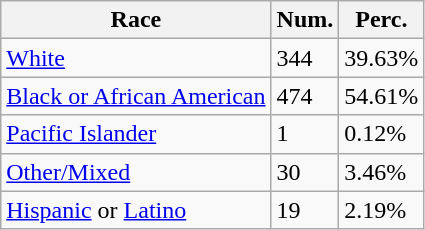<table class="wikitable">
<tr>
<th>Race</th>
<th>Num.</th>
<th>Perc.</th>
</tr>
<tr>
<td><a href='#'>White</a></td>
<td>344</td>
<td>39.63%</td>
</tr>
<tr>
<td><a href='#'>Black or African American</a></td>
<td>474</td>
<td>54.61%</td>
</tr>
<tr>
<td><a href='#'>Pacific Islander</a></td>
<td>1</td>
<td>0.12%</td>
</tr>
<tr>
<td><a href='#'>Other/Mixed</a></td>
<td>30</td>
<td>3.46%</td>
</tr>
<tr>
<td><a href='#'>Hispanic</a> or <a href='#'>Latino</a></td>
<td>19</td>
<td>2.19%</td>
</tr>
</table>
